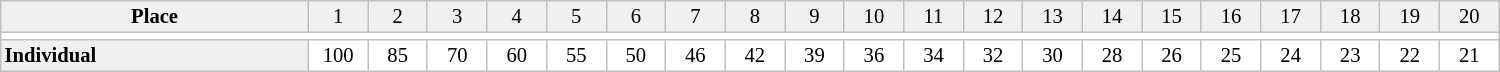<table border="1" cellpadding="2" cellspacing="0" style="border:1px solid #C0C0C0; border-collapse:collapse; font-size:86%; margin-top:1em; text-align:center" width="1000">
<tr bgcolor="#F0F0F0">
<td width=150><strong>Place</strong></td>
<td width=25>1</td>
<td width=25>2</td>
<td width=25>3</td>
<td width=25>4</td>
<td width=25>5</td>
<td width=25>6</td>
<td width=25>7</td>
<td width=25>8</td>
<td width=25>9</td>
<td width=25>10</td>
<td width=25>11</td>
<td width=25>12</td>
<td width=25>13</td>
<td width=25>14</td>
<td width=25>15</td>
<td width=25>16</td>
<td width=25>17</td>
<td width=25>18</td>
<td width=25>19</td>
<td width=25>20</td>
</tr>
<tr>
<td colspan="21"></td>
</tr>
<tr>
<td bgcolor="#F0F0F0" align=left><strong>Individual</strong></td>
<td rowspan=2>100</td>
<td rowspan="2">85</td>
<td rowspan="2">70</td>
<td rowspan="2">60</td>
<td rowspan="2">55</td>
<td rowspan="2">50</td>
<td rowspan="2">46</td>
<td rowspan="2">42</td>
<td rowspan="2">39</td>
<td rowspan="2">36</td>
<td rowspan="2">34</td>
<td rowspan="2">32</td>
<td rowspan="2">30</td>
<td rowspan="2">28</td>
<td rowspan="2">26</td>
<td rowspan="2">25</td>
<td rowspan="2">24</td>
<td rowspan="2">23</td>
<td rowspan="2">22</td>
<td rowspan="2">21</td>
</tr>
</table>
